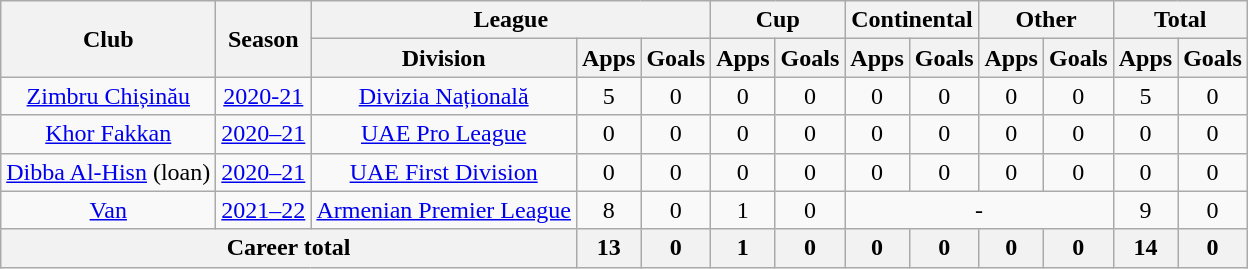<table class="wikitable" style="text-align: center">
<tr>
<th rowspan="2">Club</th>
<th rowspan="2">Season</th>
<th colspan="3">League</th>
<th colspan="2">Cup</th>
<th colspan="2">Continental</th>
<th colspan="2">Other</th>
<th colspan="2">Total</th>
</tr>
<tr>
<th>Division</th>
<th>Apps</th>
<th>Goals</th>
<th>Apps</th>
<th>Goals</th>
<th>Apps</th>
<th>Goals</th>
<th>Apps</th>
<th>Goals</th>
<th>Apps</th>
<th>Goals</th>
</tr>
<tr>
<td><a href='#'>Zimbru Chișinău</a></td>
<td><a href='#'>2020-21</a></td>
<td><a href='#'>Divizia Națională</a></td>
<td>5</td>
<td>0</td>
<td>0</td>
<td>0</td>
<td>0</td>
<td>0</td>
<td>0</td>
<td>0</td>
<td>5</td>
<td>0</td>
</tr>
<tr>
<td><a href='#'>Khor Fakkan</a></td>
<td><a href='#'>2020–21</a></td>
<td><a href='#'>UAE Pro League</a></td>
<td>0</td>
<td>0</td>
<td>0</td>
<td>0</td>
<td>0</td>
<td>0</td>
<td>0</td>
<td>0</td>
<td>0</td>
<td>0</td>
</tr>
<tr>
<td><a href='#'>Dibba Al-Hisn</a> (loan)</td>
<td><a href='#'>2020–21</a></td>
<td><a href='#'>UAE First Division</a></td>
<td>0</td>
<td>0</td>
<td>0</td>
<td>0</td>
<td>0</td>
<td>0</td>
<td>0</td>
<td>0</td>
<td>0</td>
<td>0</td>
</tr>
<tr>
<td><a href='#'>Van</a></td>
<td><a href='#'>2021–22</a></td>
<td><a href='#'>Armenian Premier League</a></td>
<td>8</td>
<td>0</td>
<td>1</td>
<td>0</td>
<td colspan="4">-</td>
<td>9</td>
<td>0</td>
</tr>
<tr>
<th colspan="3"><strong>Career total</strong></th>
<th>13</th>
<th>0</th>
<th>1</th>
<th>0</th>
<th>0</th>
<th>0</th>
<th>0</th>
<th>0</th>
<th>14</th>
<th>0</th>
</tr>
</table>
